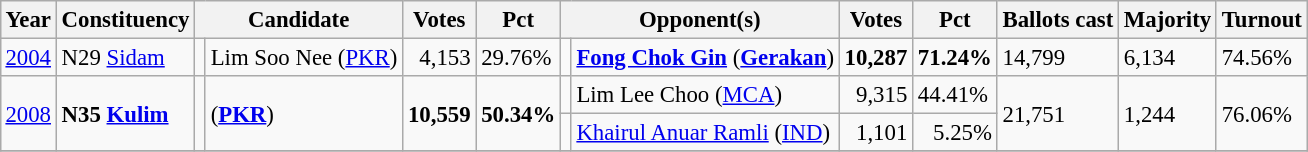<table class="wikitable" style="margin:0.5em ; font-size:95%">
<tr>
<th>Year</th>
<th>Constituency</th>
<th colspan=2>Candidate</th>
<th>Votes</th>
<th>Pct</th>
<th colspan=2>Opponent(s)</th>
<th>Votes</th>
<th>Pct</th>
<th>Ballots cast</th>
<th>Majority</th>
<th>Turnout</th>
</tr>
<tr>
<td><a href='#'>2004</a></td>
<td>N29 <a href='#'>Sidam</a></td>
<td></td>
<td>Lim Soo Nee (<a href='#'>PKR</a>)</td>
<td align="right">4,153</td>
<td>29.76%</td>
<td></td>
<td><strong><a href='#'>Fong Chok Gin</a></strong> (<a href='#'><strong>Gerakan</strong></a>)</td>
<td align="right"><strong>10,287</strong></td>
<td><strong>71.24%</strong></td>
<td>14,799</td>
<td>6,134</td>
<td>74.56%</td>
</tr>
<tr>
<td rowspan=2><a href='#'>2008</a></td>
<td rowspan=2><strong>N35 <a href='#'>Kulim</a></strong></td>
<td rowspan=2 ></td>
<td rowspan=2> (<a href='#'><strong>PKR</strong></a>)</td>
<td rowspan=2 align="right"><strong>10,559</strong></td>
<td rowspan=2><strong>50.34%</strong></td>
<td></td>
<td>Lim Lee Choo (<a href='#'>MCA</a>)</td>
<td align="right">9,315</td>
<td>44.41%</td>
<td rowspan=2>21,751</td>
<td rowspan=2>1,244</td>
<td rowspan=2>76.06%</td>
</tr>
<tr>
<td></td>
<td><a href='#'>Khairul Anuar Ramli</a> (<a href='#'>IND</a>)</td>
<td align="right">1,101</td>
<td align=right>5.25%</td>
</tr>
<tr>
</tr>
</table>
